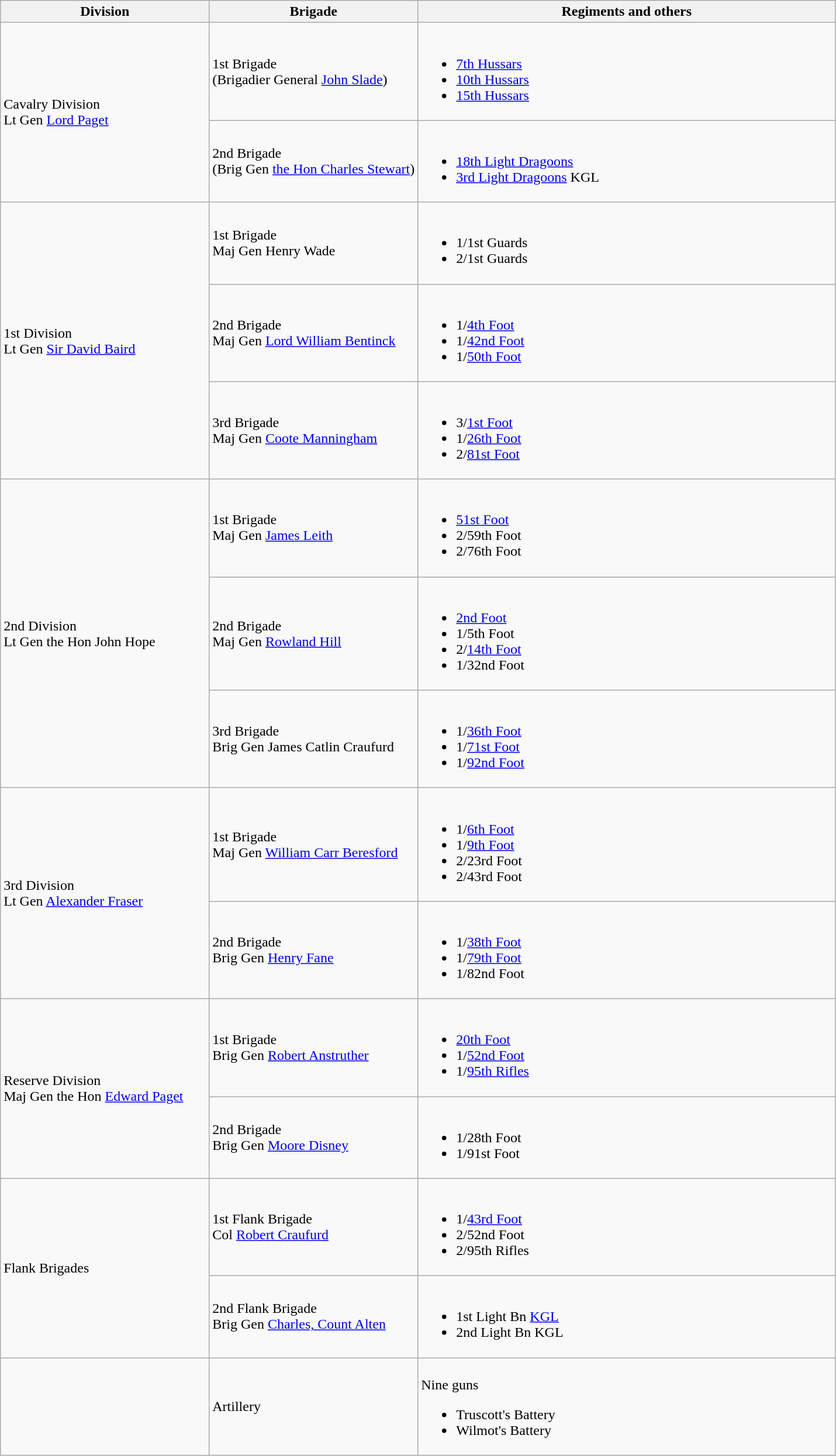<table class="wikitable">
<tr>
<th style="width:25%;">Division</th>
<th style="width:25%;">Brigade</th>
<th>Regiments and others</th>
</tr>
<tr>
<td rowspan=2>Cavalry Division<br> Lt Gen <a href='#'>Lord Paget</a></td>
<td>1st Brigade<br>(Brigadier General <a href='#'>John Slade</a>)</td>
<td><br><ul><li><a href='#'>7th Hussars</a></li><li><a href='#'>10th Hussars</a></li><li><a href='#'>15th Hussars</a></li></ul></td>
</tr>
<tr>
<td>2nd Brigade<br>(Brig Gen <a href='#'>the Hon Charles Stewart</a>)</td>
<td><br><ul><li><a href='#'>18th Light Dragoons</a></li><li><a href='#'>3rd Light Dragoons</a> KGL</li></ul></td>
</tr>
<tr>
<td rowspan=3>1st Division<br>Lt Gen <a href='#'>Sir David Baird</a></td>
<td>1st Brigade<br>Maj Gen Henry Wade</td>
<td><br><ul><li>1/1st Guards</li><li>2/1st Guards</li></ul></td>
</tr>
<tr>
<td>2nd Brigade<br>Maj Gen <a href='#'>Lord William Bentinck</a></td>
<td><br><ul><li>1/<a href='#'>4th Foot</a></li><li>1/<a href='#'>42nd Foot</a></li><li>1/<a href='#'>50th Foot</a></li></ul></td>
</tr>
<tr>
<td>3rd Brigade<br>Maj Gen <a href='#'>Coote Manningham</a></td>
<td><br><ul><li>3/<a href='#'>1st Foot</a></li><li>1/<a href='#'>26th Foot</a></li><li>2/<a href='#'>81st Foot</a></li></ul></td>
</tr>
<tr>
<td rowspan=3>2nd Division<br>Lt Gen the Hon John Hope</td>
<td>1st Brigade<br>Maj Gen <a href='#'>James Leith</a></td>
<td><br><ul><li><a href='#'>51st Foot</a></li><li>2/59th Foot</li><li>2/76th Foot</li></ul></td>
</tr>
<tr>
<td>2nd Brigade<br>Maj Gen <a href='#'>Rowland Hill</a></td>
<td><br><ul><li><a href='#'>2nd Foot</a></li><li>1/5th Foot</li><li>2/<a href='#'>14th Foot</a></li><li>1/32nd Foot</li></ul></td>
</tr>
<tr>
<td>3rd Brigade<br>Brig Gen James Catlin Craufurd</td>
<td><br><ul><li>1/<a href='#'>36th Foot</a></li><li>1/<a href='#'>71st Foot</a></li><li>1/<a href='#'>92nd Foot</a></li></ul></td>
</tr>
<tr>
<td rowspan=2>3rd Division<br>Lt Gen <a href='#'>Alexander Fraser</a></td>
<td>1st Brigade<br>Maj Gen <a href='#'>William Carr Beresford</a></td>
<td><br><ul><li>1/<a href='#'>6th Foot</a></li><li>1/<a href='#'>9th Foot</a></li><li>2/23rd Foot</li><li>2/43rd Foot</li></ul></td>
</tr>
<tr>
<td>2nd Brigade<br>Brig Gen <a href='#'>Henry Fane</a></td>
<td><br><ul><li>1/<a href='#'>38th Foot</a></li><li>1/<a href='#'>79th Foot</a></li><li>1/82nd Foot</li></ul></td>
</tr>
<tr>
<td rowspan=2>Reserve Division<br>Maj Gen the Hon <a href='#'>Edward Paget</a></td>
<td>1st Brigade<br>Brig Gen <a href='#'>Robert Anstruther</a></td>
<td><br><ul><li><a href='#'>20th Foot</a></li><li>1/<a href='#'>52nd Foot</a></li><li>1/<a href='#'>95th Rifles</a></li></ul></td>
</tr>
<tr>
<td>2nd Brigade<br>Brig Gen <a href='#'>Moore Disney</a></td>
<td><br><ul><li>1/28th Foot</li><li>1/91st Foot</li></ul></td>
</tr>
<tr>
<td rowspan=2>Flank Brigades</td>
<td>1st Flank Brigade<br>Col <a href='#'>Robert Craufurd</a></td>
<td><br><ul><li>1/<a href='#'>43rd Foot</a></li><li>2/52nd Foot</li><li>2/95th Rifles</li></ul></td>
</tr>
<tr>
<td>2nd Flank Brigade<br>Brig Gen <a href='#'>Charles, Count Alten</a></td>
<td><br><ul><li>1st Light Bn <a href='#'>KGL</a></li><li>2nd Light Bn KGL</li></ul></td>
</tr>
<tr>
<td></td>
<td>Artillery</td>
<td><br>Nine guns<ul><li>Truscott's Battery</li><li>Wilmot's Battery</li></ul></td>
</tr>
</table>
